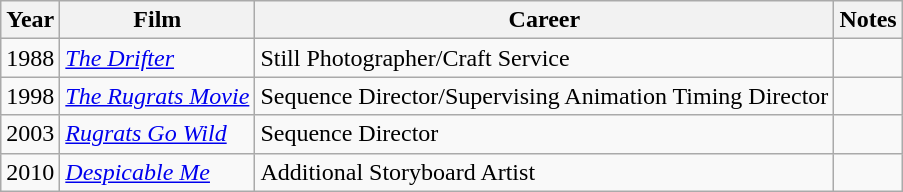<table class="wikitable">
<tr>
<th>Year</th>
<th>Film</th>
<th>Career</th>
<th>Notes</th>
</tr>
<tr>
<td>1988</td>
<td><em><a href='#'>The Drifter</a></em></td>
<td>Still Photographer/Craft Service</td>
<td></td>
</tr>
<tr>
<td>1998</td>
<td><em><a href='#'>The Rugrats Movie</a></em></td>
<td>Sequence Director/Supervising Animation Timing Director</td>
<td></td>
</tr>
<tr>
<td>2003</td>
<td><em><a href='#'>Rugrats Go Wild</a></em></td>
<td>Sequence Director</td>
<td></td>
</tr>
<tr>
<td>2010</td>
<td><em><a href='#'>Despicable Me</a></em></td>
<td>Additional Storyboard Artist</td>
<td></td>
</tr>
</table>
